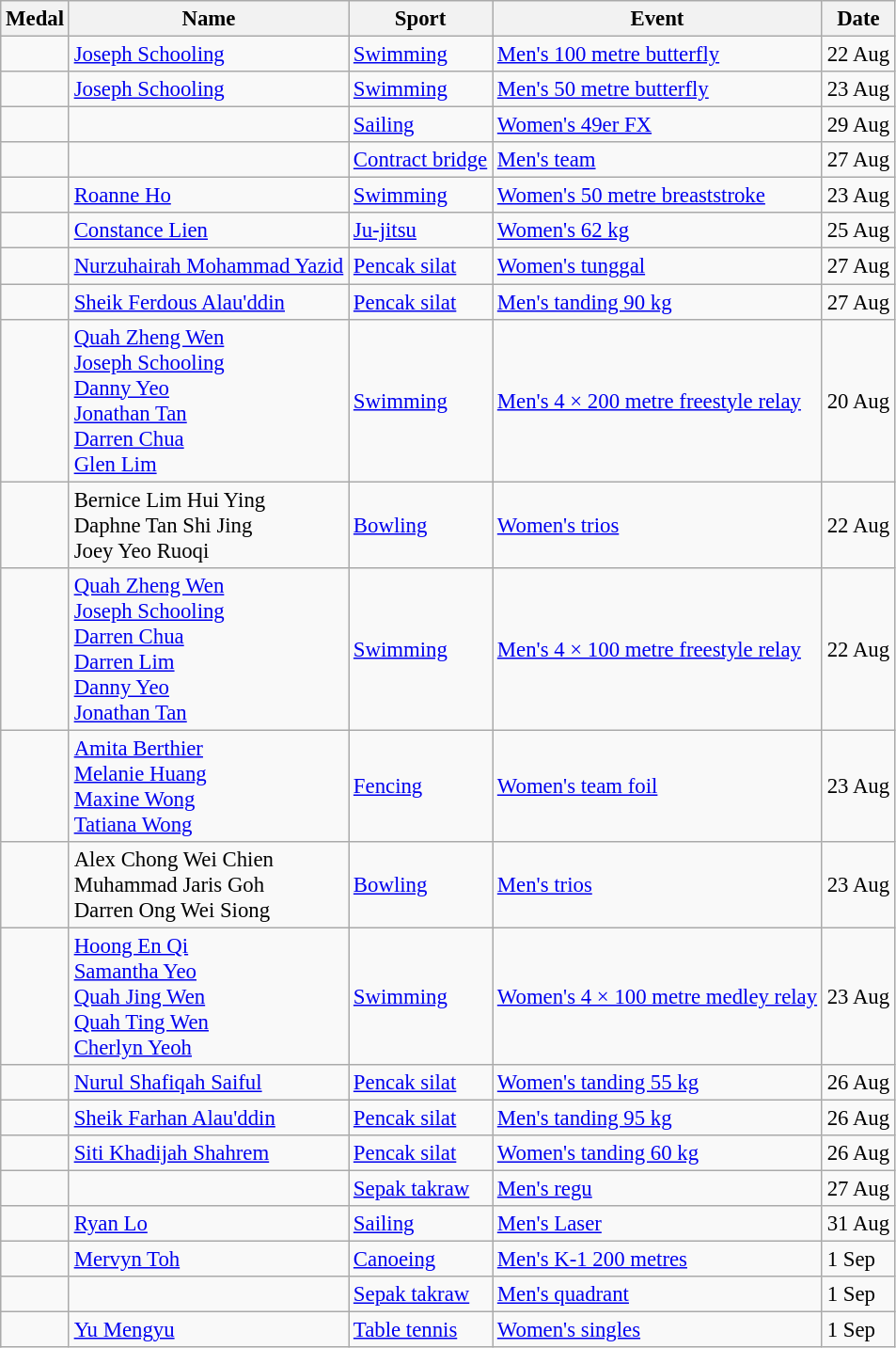<table class="wikitable sortable"  style="font-size:95%">
<tr>
<th>Medal</th>
<th>Name</th>
<th>Sport</th>
<th>Event</th>
<th>Date</th>
</tr>
<tr>
<td></td>
<td><a href='#'>Joseph Schooling</a></td>
<td><a href='#'>Swimming</a></td>
<td><a href='#'>Men's 100 metre butterfly</a></td>
<td>22 Aug</td>
</tr>
<tr>
<td></td>
<td><a href='#'>Joseph Schooling</a></td>
<td><a href='#'>Swimming</a></td>
<td><a href='#'>Men's 50 metre butterfly</a></td>
<td>23 Aug</td>
</tr>
<tr>
<td></td>
<td></td>
<td><a href='#'>Sailing</a></td>
<td><a href='#'>Women's 49er FX</a></td>
<td>29 Aug</td>
</tr>
<tr>
<td></td>
<td></td>
<td><a href='#'>Contract bridge</a></td>
<td><a href='#'>Men's team</a></td>
<td>27 Aug</td>
</tr>
<tr>
<td></td>
<td><a href='#'>Roanne Ho</a></td>
<td><a href='#'>Swimming</a></td>
<td><a href='#'>Women's 50 metre breaststroke</a></td>
<td>23 Aug</td>
</tr>
<tr>
<td></td>
<td><a href='#'>Constance Lien</a></td>
<td><a href='#'>Ju-jitsu</a></td>
<td><a href='#'>Women's 62 kg</a></td>
<td>25 Aug</td>
</tr>
<tr>
<td></td>
<td><a href='#'>Nurzuhairah Mohammad Yazid</a></td>
<td><a href='#'>Pencak silat</a></td>
<td><a href='#'>Women's tunggal</a></td>
<td>27 Aug</td>
</tr>
<tr>
<td></td>
<td><a href='#'>Sheik Ferdous Alau'ddin</a></td>
<td><a href='#'>Pencak silat</a></td>
<td><a href='#'>Men's tanding 90 kg</a></td>
<td>27 Aug</td>
</tr>
<tr>
<td></td>
<td><a href='#'>Quah Zheng Wen</a><br><a href='#'>Joseph Schooling</a><br><a href='#'>Danny Yeo</a><br><a href='#'>Jonathan Tan</a><br><a href='#'>Darren Chua</a><br><a href='#'>Glen Lim</a></td>
<td><a href='#'>Swimming</a></td>
<td><a href='#'>Men's 4 × 200 metre freestyle relay</a></td>
<td>20 Aug</td>
</tr>
<tr>
<td></td>
<td>Bernice Lim Hui Ying<br>Daphne Tan Shi Jing<br>Joey Yeo Ruoqi</td>
<td><a href='#'>Bowling</a></td>
<td><a href='#'>Women's trios</a></td>
<td>22 Aug</td>
</tr>
<tr>
<td></td>
<td><a href='#'>Quah Zheng Wen</a><br><a href='#'>Joseph Schooling</a><br><a href='#'>Darren Chua</a><br><a href='#'>Darren Lim</a><br><a href='#'>Danny Yeo</a><br><a href='#'>Jonathan Tan</a></td>
<td><a href='#'>Swimming</a></td>
<td><a href='#'>Men's 4 × 100 metre freestyle relay</a></td>
<td>22 Aug</td>
</tr>
<tr>
<td></td>
<td><a href='#'>Amita Berthier</a><br><a href='#'>Melanie Huang</a><br><a href='#'>Maxine Wong</a><br><a href='#'>Tatiana Wong</a></td>
<td><a href='#'>Fencing</a></td>
<td><a href='#'>Women's team foil</a></td>
<td>23 Aug</td>
</tr>
<tr>
<td></td>
<td>Alex Chong Wei Chien<br>Muhammad Jaris Goh<br>Darren Ong Wei Siong</td>
<td><a href='#'>Bowling</a></td>
<td><a href='#'>Men's trios</a></td>
<td>23 Aug</td>
</tr>
<tr>
<td></td>
<td><a href='#'>Hoong En Qi</a><br><a href='#'>Samantha Yeo</a><br><a href='#'>Quah Jing Wen</a><br><a href='#'>Quah Ting Wen</a><br><a href='#'>Cherlyn Yeoh</a></td>
<td><a href='#'>Swimming</a></td>
<td><a href='#'>Women's 4 × 100 metre medley relay</a></td>
<td>23 Aug</td>
</tr>
<tr>
<td></td>
<td><a href='#'>Nurul Shafiqah Saiful</a></td>
<td><a href='#'>Pencak silat</a></td>
<td><a href='#'>Women's tanding 55 kg</a></td>
<td>26 Aug</td>
</tr>
<tr>
<td></td>
<td><a href='#'>Sheik Farhan Alau'ddin</a></td>
<td><a href='#'>Pencak silat</a></td>
<td><a href='#'>Men's tanding 95 kg</a></td>
<td>26 Aug</td>
</tr>
<tr>
<td></td>
<td><a href='#'>Siti Khadijah Shahrem</a></td>
<td><a href='#'>Pencak silat</a></td>
<td><a href='#'>Women's tanding 60 kg</a></td>
<td>26 Aug</td>
</tr>
<tr>
<td></td>
<td></td>
<td><a href='#'>Sepak takraw</a></td>
<td><a href='#'>Men's regu</a></td>
<td>27 Aug</td>
</tr>
<tr>
<td></td>
<td><a href='#'>Ryan Lo</a></td>
<td><a href='#'>Sailing</a></td>
<td><a href='#'>Men's Laser</a></td>
<td>31 Aug</td>
</tr>
<tr>
<td></td>
<td><a href='#'>Mervyn Toh</a></td>
<td><a href='#'>Canoeing</a></td>
<td><a href='#'>Men's K-1 200 metres</a></td>
<td>1 Sep</td>
</tr>
<tr>
<td></td>
<td></td>
<td><a href='#'>Sepak takraw</a></td>
<td><a href='#'>Men's quadrant</a></td>
<td>1 Sep</td>
</tr>
<tr>
<td></td>
<td><a href='#'>Yu Mengyu</a></td>
<td><a href='#'>Table tennis</a></td>
<td><a href='#'>Women's singles</a></td>
<td>1 Sep</td>
</tr>
</table>
